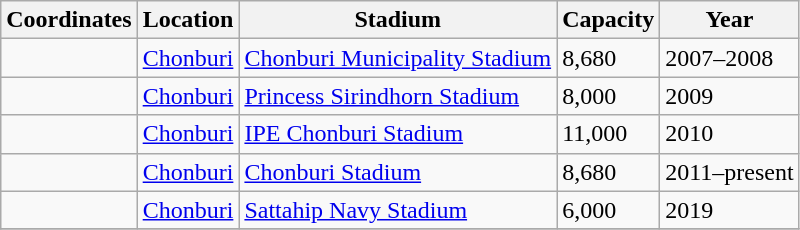<table class="wikitable sortable">
<tr>
<th>Coordinates</th>
<th>Location</th>
<th>Stadium</th>
<th>Capacity</th>
<th>Year</th>
</tr>
<tr>
<td></td>
<td><a href='#'>Chonburi</a></td>
<td><a href='#'>Chonburi Municipality Stadium</a></td>
<td>8,680</td>
<td>2007–2008</td>
</tr>
<tr>
<td></td>
<td><a href='#'>Chonburi</a></td>
<td><a href='#'>Princess Sirindhorn Stadium</a></td>
<td>8,000</td>
<td>2009</td>
</tr>
<tr>
<td></td>
<td><a href='#'>Chonburi</a></td>
<td><a href='#'>IPE Chonburi Stadium</a></td>
<td>11,000</td>
<td>2010</td>
</tr>
<tr>
<td></td>
<td><a href='#'>Chonburi</a></td>
<td><a href='#'>Chonburi Stadium</a></td>
<td>8,680</td>
<td>2011–present</td>
</tr>
<tr>
<td></td>
<td><a href='#'>Chonburi</a></td>
<td><a href='#'>Sattahip Navy Stadium</a></td>
<td>6,000</td>
<td>2019</td>
</tr>
<tr>
</tr>
</table>
